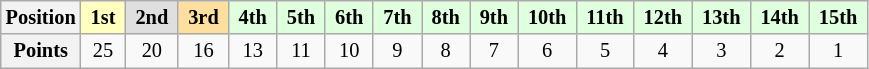<table class="wikitable" style="font-size:85%; text-align:center">
<tr>
<th>Position</th>
<td style="background:#ffffbf;"> <strong>1st</strong> </td>
<td style="background:#dfdfdf;"> <strong>2nd</strong> </td>
<td style="background:#ffdf9f;"> <strong>3rd</strong> </td>
<td style="background:#dfffdf;"> <strong>4th</strong> </td>
<td style="background:#dfffdf;"> <strong>5th</strong> </td>
<td style="background:#dfffdf;"> <strong>6th</strong> </td>
<td style="background:#dfffdf;"> <strong>7th</strong> </td>
<td style="background:#dfffdf;"> <strong>8th</strong> </td>
<td style="background:#dfffdf;"> <strong>9th</strong> </td>
<td style="background:#dfffdf;"> <strong>10th</strong> </td>
<td style="background:#dfffdf;"> <strong>11th</strong> </td>
<td style="background:#dfffdf;"> <strong>12th</strong> </td>
<td style="background:#dfffdf;"> <strong>13th</strong> </td>
<td style="background:#dfffdf;"> <strong>14th</strong> </td>
<td style="background:#dfffdf;"> <strong>15th</strong> </td>
</tr>
<tr>
<th>Points</th>
<td>25</td>
<td>20</td>
<td>16</td>
<td>13</td>
<td>11</td>
<td>10</td>
<td>9</td>
<td>8</td>
<td>7</td>
<td>6</td>
<td>5</td>
<td>4</td>
<td>3</td>
<td>2</td>
<td>1</td>
</tr>
</table>
